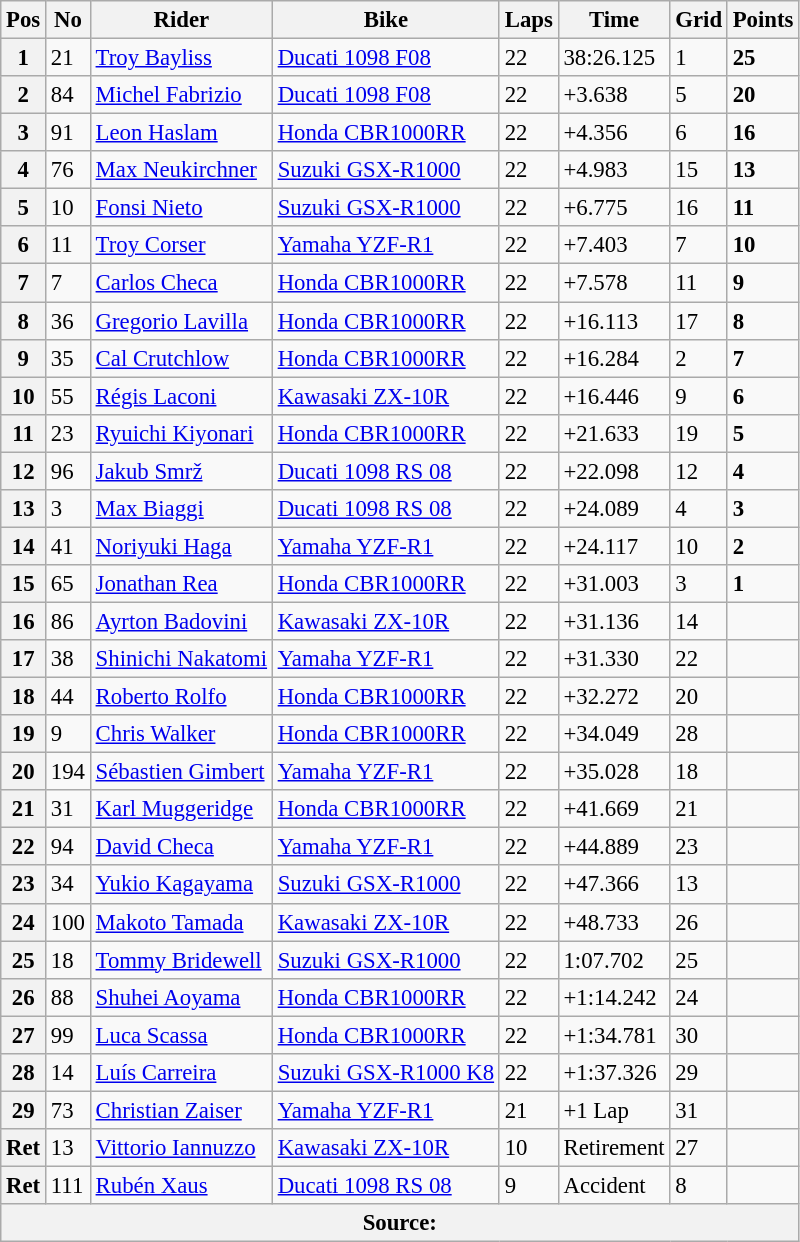<table class="wikitable" style="font-size: 95%;">
<tr>
<th>Pos</th>
<th>No</th>
<th>Rider</th>
<th>Bike</th>
<th>Laps</th>
<th>Time</th>
<th>Grid</th>
<th>Points</th>
</tr>
<tr>
<th>1</th>
<td>21</td>
<td> <a href='#'>Troy Bayliss</a></td>
<td><a href='#'>Ducati 1098 F08</a></td>
<td>22</td>
<td>38:26.125</td>
<td>1</td>
<td><strong>25</strong></td>
</tr>
<tr>
<th>2</th>
<td>84</td>
<td> <a href='#'>Michel Fabrizio</a></td>
<td><a href='#'>Ducati 1098 F08</a></td>
<td>22</td>
<td>+3.638</td>
<td>5</td>
<td><strong>20</strong></td>
</tr>
<tr>
<th>3</th>
<td>91</td>
<td> <a href='#'>Leon Haslam</a></td>
<td><a href='#'>Honda CBR1000RR</a></td>
<td>22</td>
<td>+4.356</td>
<td>6</td>
<td><strong>16</strong></td>
</tr>
<tr>
<th>4</th>
<td>76</td>
<td> <a href='#'>Max Neukirchner</a></td>
<td><a href='#'>Suzuki GSX-R1000</a></td>
<td>22</td>
<td>+4.983</td>
<td>15</td>
<td><strong>13</strong></td>
</tr>
<tr>
<th>5</th>
<td>10</td>
<td> <a href='#'>Fonsi Nieto</a></td>
<td><a href='#'>Suzuki GSX-R1000</a></td>
<td>22</td>
<td>+6.775</td>
<td>16</td>
<td><strong>11</strong></td>
</tr>
<tr>
<th>6</th>
<td>11</td>
<td> <a href='#'>Troy Corser</a></td>
<td><a href='#'>Yamaha YZF-R1</a></td>
<td>22</td>
<td>+7.403</td>
<td>7</td>
<td><strong>10</strong></td>
</tr>
<tr>
<th>7</th>
<td>7</td>
<td> <a href='#'>Carlos Checa</a></td>
<td><a href='#'>Honda CBR1000RR</a></td>
<td>22</td>
<td>+7.578</td>
<td>11</td>
<td><strong>9</strong></td>
</tr>
<tr>
<th>8</th>
<td>36</td>
<td> <a href='#'>Gregorio Lavilla</a></td>
<td><a href='#'>Honda CBR1000RR</a></td>
<td>22</td>
<td>+16.113</td>
<td>17</td>
<td><strong>8</strong></td>
</tr>
<tr>
<th>9</th>
<td>35</td>
<td> <a href='#'>Cal Crutchlow</a></td>
<td><a href='#'>Honda CBR1000RR</a></td>
<td>22</td>
<td>+16.284</td>
<td>2</td>
<td><strong>7</strong></td>
</tr>
<tr>
<th>10</th>
<td>55</td>
<td> <a href='#'>Régis Laconi</a></td>
<td><a href='#'>Kawasaki ZX-10R</a></td>
<td>22</td>
<td>+16.446</td>
<td>9</td>
<td><strong>6</strong></td>
</tr>
<tr>
<th>11</th>
<td>23</td>
<td> <a href='#'>Ryuichi Kiyonari</a></td>
<td><a href='#'>Honda CBR1000RR</a></td>
<td>22</td>
<td>+21.633</td>
<td>19</td>
<td><strong>5</strong></td>
</tr>
<tr>
<th>12</th>
<td>96</td>
<td> <a href='#'>Jakub Smrž</a></td>
<td><a href='#'>Ducati 1098 RS 08</a></td>
<td>22</td>
<td>+22.098</td>
<td>12</td>
<td><strong>4</strong></td>
</tr>
<tr>
<th>13</th>
<td>3</td>
<td> <a href='#'>Max Biaggi</a></td>
<td><a href='#'>Ducati 1098 RS 08</a></td>
<td>22</td>
<td>+24.089</td>
<td>4</td>
<td><strong>3</strong></td>
</tr>
<tr>
<th>14</th>
<td>41</td>
<td> <a href='#'>Noriyuki Haga</a></td>
<td><a href='#'>Yamaha YZF-R1</a></td>
<td>22</td>
<td>+24.117</td>
<td>10</td>
<td><strong>2</strong></td>
</tr>
<tr>
<th>15</th>
<td>65</td>
<td> <a href='#'>Jonathan Rea</a></td>
<td><a href='#'>Honda CBR1000RR</a></td>
<td>22</td>
<td>+31.003</td>
<td>3</td>
<td><strong>1</strong></td>
</tr>
<tr>
<th>16</th>
<td>86</td>
<td> <a href='#'>Ayrton Badovini</a></td>
<td><a href='#'>Kawasaki ZX-10R</a></td>
<td>22</td>
<td>+31.136</td>
<td>14</td>
<td></td>
</tr>
<tr>
<th>17</th>
<td>38</td>
<td> <a href='#'>Shinichi Nakatomi</a></td>
<td><a href='#'>Yamaha YZF-R1</a></td>
<td>22</td>
<td>+31.330</td>
<td>22</td>
<td></td>
</tr>
<tr>
<th>18</th>
<td>44</td>
<td> <a href='#'>Roberto Rolfo</a></td>
<td><a href='#'>Honda CBR1000RR</a></td>
<td>22</td>
<td>+32.272</td>
<td>20</td>
<td></td>
</tr>
<tr>
<th>19</th>
<td>9</td>
<td> <a href='#'>Chris Walker</a></td>
<td><a href='#'>Honda CBR1000RR</a></td>
<td>22</td>
<td>+34.049</td>
<td>28</td>
<td></td>
</tr>
<tr>
<th>20</th>
<td>194</td>
<td> <a href='#'>Sébastien Gimbert</a></td>
<td><a href='#'>Yamaha YZF-R1</a></td>
<td>22</td>
<td>+35.028</td>
<td>18</td>
<td></td>
</tr>
<tr>
<th>21</th>
<td>31</td>
<td> <a href='#'>Karl Muggeridge</a></td>
<td><a href='#'>Honda CBR1000RR</a></td>
<td>22</td>
<td>+41.669</td>
<td>21</td>
<td></td>
</tr>
<tr>
<th>22</th>
<td>94</td>
<td> <a href='#'>David Checa</a></td>
<td><a href='#'>Yamaha YZF-R1</a></td>
<td>22</td>
<td>+44.889</td>
<td>23</td>
<td></td>
</tr>
<tr>
<th>23</th>
<td>34</td>
<td> <a href='#'>Yukio Kagayama</a></td>
<td><a href='#'>Suzuki GSX-R1000</a></td>
<td>22</td>
<td>+47.366</td>
<td>13</td>
<td></td>
</tr>
<tr>
<th>24</th>
<td>100</td>
<td> <a href='#'>Makoto Tamada</a></td>
<td><a href='#'>Kawasaki ZX-10R</a></td>
<td>22</td>
<td>+48.733</td>
<td>26</td>
<td></td>
</tr>
<tr>
<th>25</th>
<td>18</td>
<td> <a href='#'>Tommy Bridewell</a></td>
<td><a href='#'>Suzuki GSX-R1000</a></td>
<td>22</td>
<td>1:07.702</td>
<td>25</td>
<td></td>
</tr>
<tr>
<th>26</th>
<td>88</td>
<td> <a href='#'>Shuhei Aoyama</a></td>
<td><a href='#'>Honda CBR1000RR</a></td>
<td>22</td>
<td>+1:14.242</td>
<td>24</td>
<td></td>
</tr>
<tr>
<th>27</th>
<td>99</td>
<td> <a href='#'>Luca Scassa</a></td>
<td><a href='#'>Honda CBR1000RR</a></td>
<td>22</td>
<td>+1:34.781</td>
<td>30</td>
<td></td>
</tr>
<tr>
<th>28</th>
<td>14</td>
<td> <a href='#'>Luís Carreira</a></td>
<td><a href='#'>Suzuki GSX-R1000 K8</a></td>
<td>22</td>
<td>+1:37.326</td>
<td>29</td>
<td></td>
</tr>
<tr>
<th>29</th>
<td>73</td>
<td> <a href='#'>Christian Zaiser</a></td>
<td><a href='#'>Yamaha YZF-R1</a></td>
<td>21</td>
<td>+1 Lap</td>
<td>31</td>
<td></td>
</tr>
<tr>
<th>Ret</th>
<td>13</td>
<td> <a href='#'>Vittorio Iannuzzo</a></td>
<td><a href='#'>Kawasaki ZX-10R</a></td>
<td>10</td>
<td>Retirement</td>
<td>27</td>
<td></td>
</tr>
<tr>
<th>Ret</th>
<td>111</td>
<td> <a href='#'>Rubén Xaus</a></td>
<td><a href='#'>Ducati 1098 RS 08</a></td>
<td>9</td>
<td>Accident</td>
<td>8</td>
<td></td>
</tr>
<tr>
<th colspan=8>Source:</th>
</tr>
</table>
